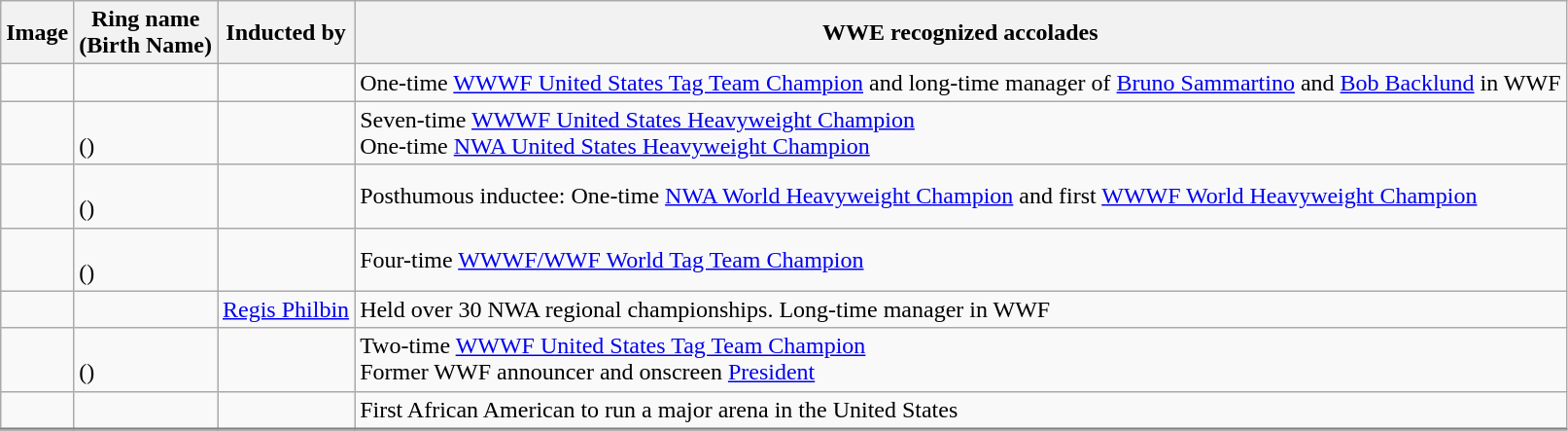<table class="wikitable sortable">
<tr>
<th class="unsortable">Image</th>
<th>Ring name<br>(Birth Name)</th>
<th>Inducted by</th>
<th class="unsortable">WWE recognized accolades</th>
</tr>
<tr>
<td></td>
<td></td>
<td></td>
<td>One-time <a href='#'>WWWF United States Tag Team Champion</a> and long-time manager of <a href='#'>Bruno Sammartino</a> and <a href='#'>Bob Backlund</a> in WWF</td>
</tr>
<tr>
<td></td>
<td><br>()</td>
<td></td>
<td>Seven-time <a href='#'>WWWF United States Heavyweight Champion</a><br>One-time <a href='#'>NWA United States Heavyweight Champion</a></td>
</tr>
<tr>
<td></td>
<td><br>()</td>
<td></td>
<td>Posthumous inductee: One-time <a href='#'>NWA World Heavyweight Champion</a> and first <a href='#'>WWWF World Heavyweight Champion</a></td>
</tr>
<tr>
<td></td>
<td><br>()</td>
<td></td>
<td>Four-time <a href='#'>WWWF/WWF World Tag Team Champion</a></td>
</tr>
<tr>
<td></td>
<td></td>
<td><a href='#'>Regis Philbin</a></td>
<td>Held over 30 NWA regional championships. Long-time manager in WWF</td>
</tr>
<tr>
<td></td>
<td><br>()</td>
<td></td>
<td>Two-time <a href='#'>WWWF United States Tag Team Champion</a><br>Former WWF announcer and onscreen <a href='#'>President</a></td>
</tr>
<tr>
<td></td>
<td></td>
<td></td>
<td>First African American to run a major arena in the United States</td>
</tr>
<tr style="border-top:2px solid gray;">
</tr>
</table>
